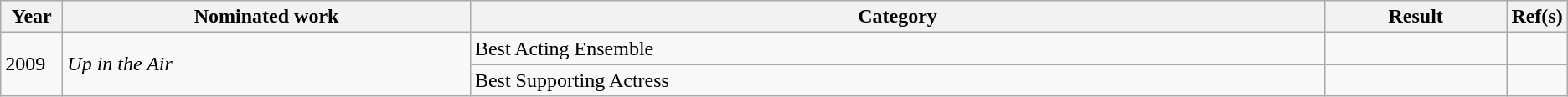<table class="wikitable">
<tr>
<th width=4%>Year</th>
<th width=27%>Nominated work</th>
<th width=57%>Category</th>
<th width=12%>Result</th>
<th width=4%>Ref(s)</th>
</tr>
<tr>
<td rowspan="2">2009</td>
<td rowspan="2"><em>Up in the Air</em></td>
<td>Best Acting Ensemble</td>
<td></td>
<td></td>
</tr>
<tr>
<td>Best Supporting Actress</td>
<td></td>
<td></td>
</tr>
</table>
